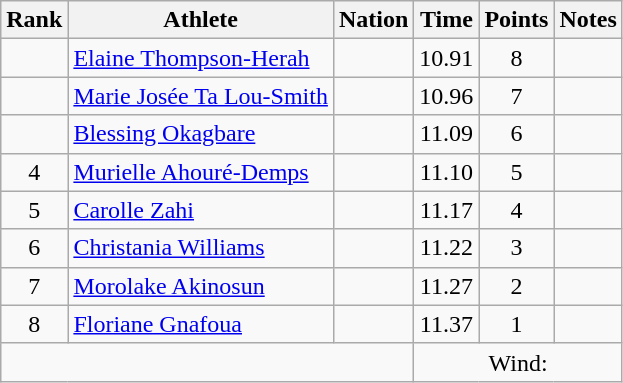<table class="wikitable mw-datatable sortable" style="text-align:center;">
<tr>
<th>Rank</th>
<th>Athlete</th>
<th>Nation</th>
<th>Time</th>
<th>Points</th>
<th>Notes</th>
</tr>
<tr>
<td></td>
<td align=left><a href='#'>Elaine Thompson-Herah</a></td>
<td align=left></td>
<td>10.91</td>
<td>8</td>
<td></td>
</tr>
<tr>
<td></td>
<td align=left><a href='#'>Marie Josée Ta Lou-Smith</a></td>
<td align=left></td>
<td>10.96</td>
<td>7</td>
<td></td>
</tr>
<tr>
<td></td>
<td align=left><a href='#'>Blessing Okagbare</a></td>
<td align=left></td>
<td>11.09</td>
<td>6</td>
<td></td>
</tr>
<tr>
<td>4</td>
<td align=left><a href='#'>Murielle Ahouré-Demps</a></td>
<td align=left></td>
<td>11.10</td>
<td>5</td>
<td></td>
</tr>
<tr>
<td>5</td>
<td align=left><a href='#'>Carolle Zahi</a></td>
<td align=left></td>
<td>11.17</td>
<td>4</td>
<td></td>
</tr>
<tr>
<td>6</td>
<td align=left><a href='#'>Christania Williams</a></td>
<td align=left></td>
<td>11.22</td>
<td>3</td>
<td></td>
</tr>
<tr>
<td>7</td>
<td align=left><a href='#'>Morolake Akinosun</a></td>
<td align=left></td>
<td>11.27</td>
<td>2</td>
<td></td>
</tr>
<tr>
<td>8</td>
<td align=left><a href='#'>Floriane Gnafoua</a></td>
<td align=left></td>
<td>11.37</td>
<td>1</td>
<td></td>
</tr>
<tr class="sortbottom">
<td colspan=3></td>
<td colspan=3>Wind: </td>
</tr>
</table>
